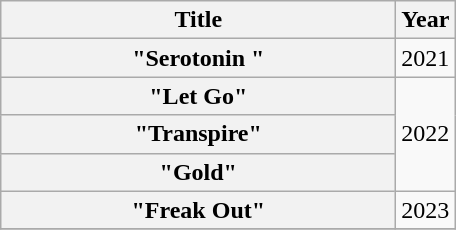<table class="wikitable plainrowheaders" style="text-align:center;">
<tr>
<th scope="col" style="width:16em;">Title</th>
<th scope="col">Year</th>
</tr>
<tr>
<th scope="row">"Serotonin "</th>
<td>2021</td>
</tr>
<tr>
<th scope="row">"Let Go"</th>
<td rowspan="3">2022</td>
</tr>
<tr>
<th scope="row">"Transpire"</th>
</tr>
<tr>
<th scope="row">"Gold"</th>
</tr>
<tr>
<th scope="row">"Freak Out"</th>
<td>2023</td>
</tr>
<tr>
</tr>
</table>
